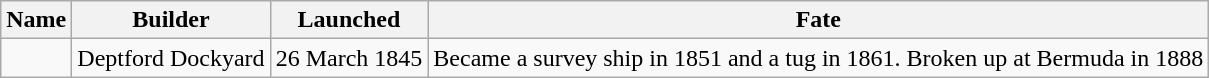<table class="wikitable" style="text-align:left">
<tr>
<th>Name</th>
<th>Builder</th>
<th>Launched</th>
<th>Fate</th>
</tr>
<tr>
<td></td>
<td>Deptford Dockyard</td>
<td>26 March 1845</td>
<td>Became a survey ship in 1851 and a tug in 1861. Broken up at Bermuda in 1888</td>
</tr>
</table>
